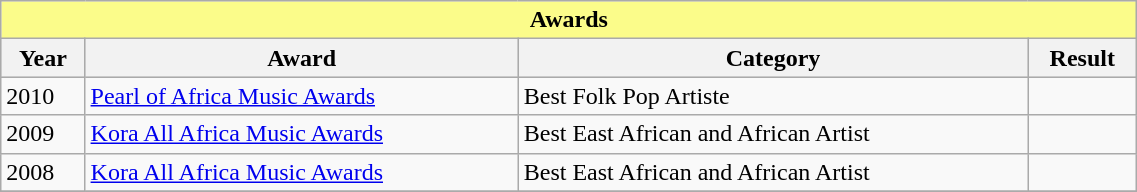<table class="wikitable" width="60%">
<tr>
<th colspan="4" style="background: #FBFC8A;">Awards</th>
</tr>
<tr style="background:#ccc; text-align:center;">
<th>Year</th>
<th>Award</th>
<th>Category</th>
<th>Result</th>
</tr>
<tr>
<td>2010</td>
<td><a href='#'>Pearl of Africa Music Awards</a></td>
<td>Best Folk Pop Artiste</td>
<td></td>
</tr>
<tr>
<td>2009</td>
<td><a href='#'>Kora All Africa Music Awards</a></td>
<td>Best East African and African Artist</td>
<td></td>
</tr>
<tr>
<td>2008</td>
<td><a href='#'>Kora All Africa Music Awards</a></td>
<td>Best East African and African Artist</td>
<td></td>
</tr>
<tr>
</tr>
</table>
